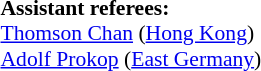<table width=50% style="font-size: 90%">
<tr>
<td><br><strong>Assistant referees:</strong>
<br><a href='#'>Thomson Chan</a> (<a href='#'>Hong Kong</a>)
<br><a href='#'>Adolf Prokop</a> (<a href='#'>East Germany</a>)</td>
</tr>
</table>
